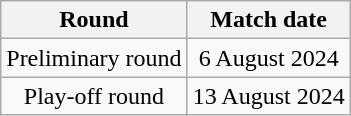<table class="wikitable" style="text-align:center">
<tr>
<th>Round</th>
<th>Match date</th>
</tr>
<tr>
<td>Preliminary round</td>
<td>6 August 2024</td>
</tr>
<tr>
<td>Play-off round</td>
<td>13 August 2024</td>
</tr>
</table>
